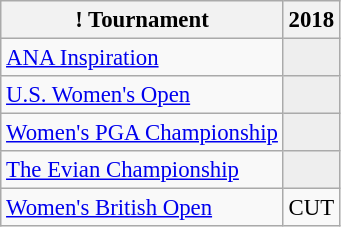<table class="wikitable" style="font-size:95%;text-align:center;">
<tr>
<th>! Tournament</th>
<th>2018</th>
</tr>
<tr>
<td align=left><a href='#'>ANA Inspiration</a></td>
<td style="background:#eeeeee;"></td>
</tr>
<tr>
<td align=left><a href='#'>U.S. Women's Open</a></td>
<td style="background:#eeeeee;"></td>
</tr>
<tr>
<td align=left><a href='#'>Women's PGA Championship</a></td>
<td style="background:#eeeeee;"></td>
</tr>
<tr>
<td align=left><a href='#'>The Evian Championship</a></td>
<td style="background:#eeeeee;"></td>
</tr>
<tr>
<td align=left><a href='#'>Women's British Open</a></td>
<td>CUT</td>
</tr>
</table>
